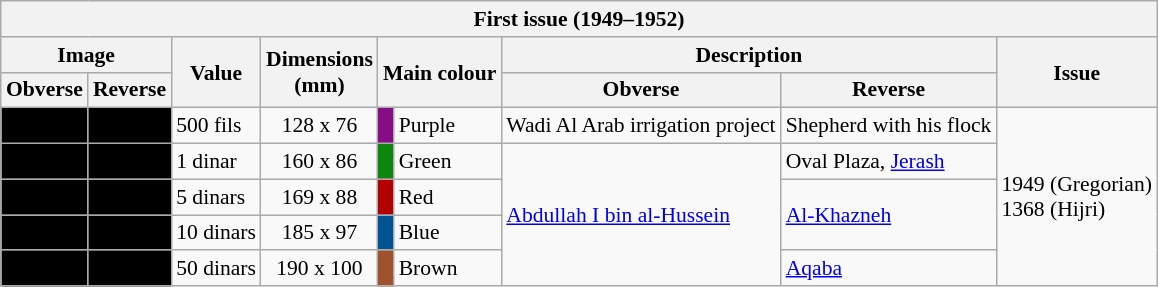<table class="wikitable" style="margin:auto; font-size:90%; border-width:1px;">
<tr>
<th colspan=10>First issue (1949–1952)</th>
</tr>
<tr>
<th colspan=2>Image</th>
<th rowspan=2>Value</th>
<th rowspan=2>Dimensions<br>(mm)</th>
<th rowspan=2 colspan=2>Main colour</th>
<th colspan=2>Description</th>
<th rowspan=2>Issue</th>
</tr>
<tr>
<th>Obverse</th>
<th>Reverse</th>
<th>Obverse</th>
<th>Reverse</th>
</tr>
<tr>
<td style="background:#000; text-align:center;"></td>
<td style="background:#000; text-align:center;"></td>
<td>500 fils</td>
<td align=center>128 x 76</td>
<td style="background:#860D86;"></td>
<td>Purple</td>
<td>Wadi Al Arab irrigation project</td>
<td>Shepherd with his flock</td>
<td rowspan="5">1949 (Gregorian)<br>1368 (Hijri)</td>
</tr>
<tr>
<td style="background:#000; text-align:center;"></td>
<td style="background:#000; text-align:center;"></td>
<td>1 dinar</td>
<td align=center>160 x 86</td>
<td style="background:#0D860D;"></td>
<td>Green</td>
<td rowspan="4"><a href='#'>Abdullah I bin al-Hussein</a></td>
<td>Oval Plaza, <a href='#'>Jerash</a></td>
</tr>
<tr>
<td style="background:#000; text-align:center;"></td>
<td style="background:#000; text-align:center;"></td>
<td>5 dinars</td>
<td align=center>169 x 88</td>
<td style="background:#B30000;"></td>
<td>Red</td>
<td rowspan="2"><a href='#'>Al-Khazneh</a></td>
</tr>
<tr>
<td style="background:#000; text-align:center;"></td>
<td style="background:#000; text-align:center;"></td>
<td>10 dinars</td>
<td align=center>185 x 97</td>
<td style="background:#015494;"></td>
<td>Blue</td>
</tr>
<tr>
<td style="background:#000; text-align:center;"></td>
<td style="background:#000; text-align:center;"></td>
<td>50 dinars</td>
<td align=center>190 x 100</td>
<td style="background:#A0522D;"></td>
<td>Brown</td>
<td><a href='#'>Aqaba</a></td>
</tr>
</table>
